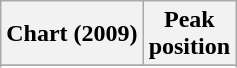<table class="wikitable plainrowheaders">
<tr>
<th>Chart (2009)</th>
<th>Peak<br>position</th>
</tr>
<tr>
</tr>
<tr>
</tr>
</table>
